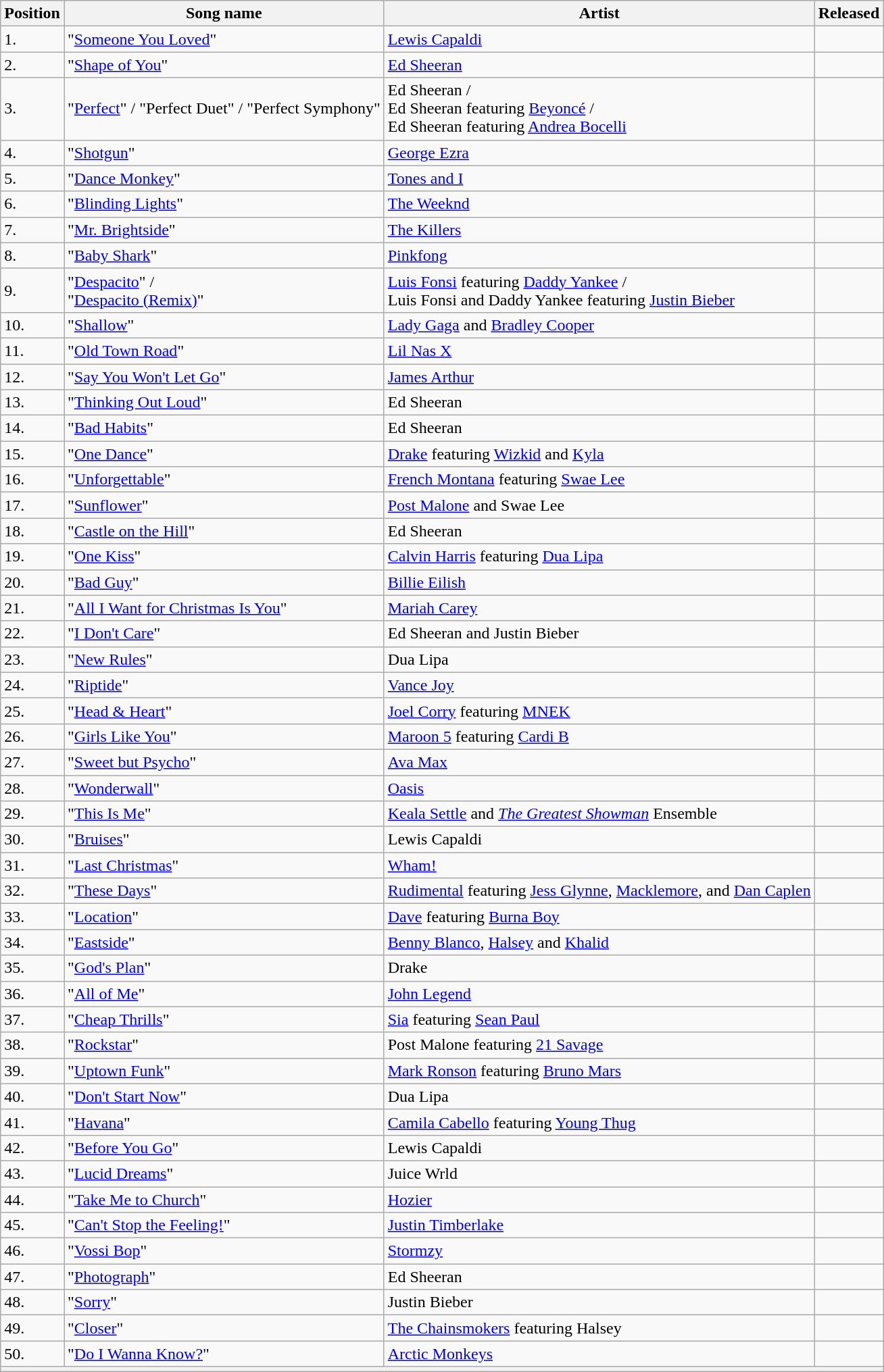<table class="wikitable sortable">
<tr>
<th>Position</th>
<th>Song name</th>
<th>Artist</th>
<th>Released</th>
</tr>
<tr>
<td>1.</td>
<td>"<a href='#'>Someone You Loved</a>"</td>
<td><a href='#'>Lewis Capaldi</a></td>
<td align=right></td>
</tr>
<tr>
<td>2.</td>
<td>"<a href='#'>Shape of You</a>"</td>
<td><a href='#'>Ed Sheeran</a></td>
<td align=right></td>
</tr>
<tr>
<td>3.</td>
<td>"<a href='#'>Perfect</a>" / "Perfect Duet" / "Perfect Symphony"</td>
<td>Ed Sheeran / <br>Ed Sheeran featuring <a href='#'>Beyoncé</a> / <br>Ed Sheeran featuring <a href='#'>Andrea Bocelli</a></td>
<td align=right><br><br></td>
</tr>
<tr>
<td>4.</td>
<td>"<a href='#'>Shotgun</a>"</td>
<td><a href='#'>George Ezra</a></td>
<td align=right></td>
</tr>
<tr>
<td>5.</td>
<td>"<a href='#'>Dance Monkey</a>"</td>
<td><a href='#'>Tones and I</a></td>
<td align=right></td>
</tr>
<tr>
<td>6.</td>
<td>"<a href='#'>Blinding Lights</a>"</td>
<td><a href='#'>The Weeknd</a></td>
<td align=right></td>
</tr>
<tr>
<td>7.</td>
<td>"<a href='#'>Mr. Brightside</a>"</td>
<td><a href='#'>The Killers</a></td>
<td align=right></td>
</tr>
<tr>
<td>8.</td>
<td>"<a href='#'>Baby Shark</a>"</td>
<td><a href='#'>Pinkfong</a></td>
<td align=right></td>
</tr>
<tr>
<td>9.</td>
<td>"<a href='#'>Despacito</a>" /<br>"<a href='#'>Despacito (Remix)</a>"</td>
<td><a href='#'>Luis Fonsi</a> featuring <a href='#'>Daddy Yankee</a> / <br>Luis Fonsi and Daddy Yankee featuring <a href='#'>Justin Bieber</a></td>
<td align=right><br></td>
</tr>
<tr>
<td>10.</td>
<td>"<a href='#'>Shallow</a>"</td>
<td><a href='#'>Lady Gaga</a> and <a href='#'>Bradley Cooper</a></td>
<td align=right></td>
</tr>
<tr>
<td>11.</td>
<td>"<a href='#'>Old Town Road</a>"</td>
<td><a href='#'>Lil Nas X</a></td>
<td align=right></td>
</tr>
<tr>
<td>12.</td>
<td>"<a href='#'>Say You Won't Let Go</a>"</td>
<td><a href='#'>James Arthur</a></td>
<td align=right></td>
</tr>
<tr>
<td>13.</td>
<td>"<a href='#'>Thinking Out Loud</a>"</td>
<td>Ed Sheeran</td>
<td align=right></td>
</tr>
<tr>
<td>14.</td>
<td>"<a href='#'>Bad Habits</a>"</td>
<td>Ed Sheeran</td>
<td align=right></td>
</tr>
<tr>
<td>15.</td>
<td>"<a href='#'>One Dance</a>"</td>
<td><a href='#'>Drake</a> featuring <a href='#'>Wizkid</a> and <a href='#'>Kyla</a></td>
<td align=right></td>
</tr>
<tr>
<td>16.</td>
<td>"<a href='#'>Unforgettable</a>"</td>
<td><a href='#'>French Montana</a> featuring <a href='#'>Swae Lee</a></td>
<td align=right></td>
</tr>
<tr>
<td>17.</td>
<td>"<a href='#'>Sunflower</a>"</td>
<td><a href='#'>Post Malone</a> and Swae Lee</td>
<td align=right></td>
</tr>
<tr>
<td>18.</td>
<td>"<a href='#'>Castle on the Hill</a>"</td>
<td>Ed Sheeran</td>
<td align=right></td>
</tr>
<tr>
<td>19.</td>
<td>"<a href='#'>One Kiss</a>"</td>
<td><a href='#'>Calvin Harris</a> featuring <a href='#'>Dua Lipa</a></td>
<td align=right></td>
</tr>
<tr>
<td>20.</td>
<td>"<a href='#'>Bad Guy</a>"</td>
<td><a href='#'>Billie Eilish</a></td>
<td align=right></td>
</tr>
<tr>
<td>21.</td>
<td>"<a href='#'>All I Want for Christmas Is You</a>"</td>
<td><a href='#'>Mariah Carey</a></td>
<td align=right></td>
</tr>
<tr>
<td>22.</td>
<td>"<a href='#'>I Don't Care</a>"</td>
<td>Ed Sheeran and Justin Bieber</td>
<td align=right></td>
</tr>
<tr>
<td>23.</td>
<td>"<a href='#'>New Rules</a>"</td>
<td>Dua Lipa</td>
<td align=right></td>
</tr>
<tr>
<td>24.</td>
<td>"<a href='#'>Riptide</a>"</td>
<td><a href='#'>Vance Joy</a></td>
<td align=right></td>
</tr>
<tr>
<td>25.</td>
<td>"<a href='#'>Head & Heart</a>"</td>
<td><a href='#'>Joel Corry</a> featuring <a href='#'>MNEK</a></td>
<td align=right></td>
</tr>
<tr>
<td>26.</td>
<td>"<a href='#'>Girls Like You</a>"</td>
<td><a href='#'>Maroon 5</a> featuring <a href='#'>Cardi B</a></td>
<td align=right></td>
</tr>
<tr>
<td>27.</td>
<td>"<a href='#'>Sweet but Psycho</a>"</td>
<td><a href='#'>Ava Max</a></td>
<td align=right></td>
</tr>
<tr>
<td>28.</td>
<td>"<a href='#'>Wonderwall</a>"</td>
<td><a href='#'>Oasis</a></td>
<td align=right></td>
</tr>
<tr>
<td>29.</td>
<td>"<a href='#'>This Is Me</a>"</td>
<td><a href='#'>Keala Settle</a> and <em><a href='#'>The Greatest Showman</a></em> Ensemble</td>
<td align=right></td>
</tr>
<tr>
<td>30.</td>
<td>"<a href='#'>Bruises</a>"</td>
<td>Lewis Capaldi</td>
<td align=right></td>
</tr>
<tr>
<td>31.</td>
<td>"<a href='#'>Last Christmas</a>"</td>
<td><a href='#'>Wham!</a></td>
<td align=right></td>
</tr>
<tr>
<td>32.</td>
<td>"<a href='#'>These Days</a>"</td>
<td><a href='#'>Rudimental</a> featuring <a href='#'>Jess Glynne</a>, <a href='#'>Macklemore</a>, and <a href='#'>Dan Caplen</a></td>
<td align=right></td>
</tr>
<tr>
<td>33.</td>
<td>"<a href='#'>Location</a>"</td>
<td><a href='#'>Dave</a> featuring <a href='#'>Burna Boy</a></td>
<td align=right></td>
</tr>
<tr>
<td>34.</td>
<td>"<a href='#'>Eastside</a>"</td>
<td><a href='#'>Benny Blanco</a>, <a href='#'>Halsey</a> and <a href='#'>Khalid</a></td>
<td align=right></td>
</tr>
<tr>
<td>35.</td>
<td>"<a href='#'>God's Plan</a>"</td>
<td>Drake</td>
<td align=right></td>
</tr>
<tr>
<td>36.</td>
<td>"<a href='#'>All of Me</a>"</td>
<td><a href='#'>John Legend</a></td>
<td align=right></td>
</tr>
<tr>
<td>37.</td>
<td>"<a href='#'>Cheap Thrills</a>"</td>
<td><a href='#'>Sia</a> featuring <a href='#'>Sean Paul</a></td>
<td align=right></td>
</tr>
<tr>
<td>38.</td>
<td>"<a href='#'>Rockstar</a>"</td>
<td>Post Malone featuring <a href='#'>21 Savage</a></td>
<td align=right></td>
</tr>
<tr>
<td>39.</td>
<td>"<a href='#'>Uptown Funk</a>"</td>
<td><a href='#'>Mark Ronson</a> featuring <a href='#'>Bruno Mars</a></td>
<td align=right></td>
</tr>
<tr>
<td>40.</td>
<td>"<a href='#'>Don't Start Now</a>"</td>
<td>Dua Lipa</td>
<td align=right></td>
</tr>
<tr>
<td>41.</td>
<td>"<a href='#'>Havana</a>"</td>
<td><a href='#'>Camila Cabello</a> featuring <a href='#'>Young Thug</a></td>
<td align=right></td>
</tr>
<tr>
<td>42.</td>
<td>"<a href='#'>Before You Go</a>"</td>
<td>Lewis Capaldi</td>
<td align=right></td>
</tr>
<tr>
<td>43.</td>
<td>"<a href='#'>Lucid Dreams</a>"</td>
<td>Juice Wrld</td>
<td align=right></td>
</tr>
<tr>
<td>44.</td>
<td>"<a href='#'>Take Me to Church</a>"</td>
<td><a href='#'>Hozier</a></td>
<td align=right></td>
</tr>
<tr>
<td>45.</td>
<td>"<a href='#'>Can't Stop the Feeling!</a>"</td>
<td><a href='#'>Justin Timberlake</a></td>
<td align=right></td>
</tr>
<tr>
<td>46.</td>
<td>"<a href='#'>Vossi Bop</a>"</td>
<td><a href='#'>Stormzy</a></td>
<td align=right></td>
</tr>
<tr>
<td>47.</td>
<td>"<a href='#'>Photograph</a>"</td>
<td>Ed Sheeran</td>
<td align=right></td>
</tr>
<tr>
<td>48.</td>
<td>"<a href='#'>Sorry</a>"</td>
<td>Justin Bieber</td>
<td align=right></td>
</tr>
<tr>
<td>49.</td>
<td>"<a href='#'>Closer</a>"</td>
<td><a href='#'>The Chainsmokers</a> featuring Halsey</td>
<td align=right></td>
</tr>
<tr>
<td>50.</td>
<td>"<a href='#'>Do I Wanna Know?</a>"</td>
<td><a href='#'>Arctic Monkeys</a></td>
<td align=right></td>
</tr>
<tr>
<th colspan="6" style="text-align:center; font-size:8pt;"></th>
</tr>
</table>
